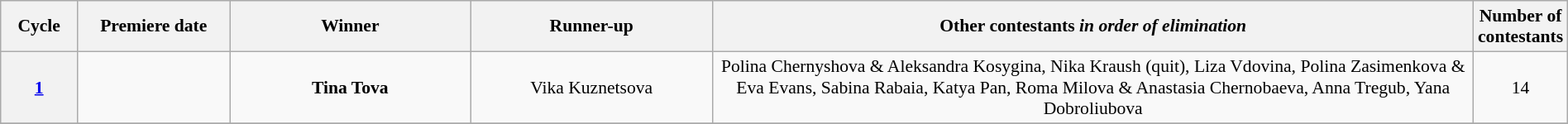<table class="wikitable" style="font-size:90%; width:100%; text-align: center;">
<tr>
<th style="width:5%;">Cycle</th>
<th style="width:10%;">Premiere date</th>
<th width=16%>Winner</th>
<th width=16%>Runner-up</th>
<th style="width:51%;">Other contestants <em>in order of elimination</em></th>
<th style="width:3%;">Number of contestants</th>
</tr>
<tr>
<th><a href='#'>1</a></th>
<td></td>
<td><strong>Tina Tova</strong></td>
<td>Vika Kuznetsova</td>
<td>Polina Chernyshova & Aleksandra Kosygina, Nika Kraush (quit), Liza Vdovina, Polina Zasimenkova & Eva Evans, Sabina Rabaia, Katya Pan, Roma Milova & Anastasia Chernobaeva, Anna Tregub, Yana Dobroliubova</td>
<td>14</td>
</tr>
<tr>
</tr>
</table>
